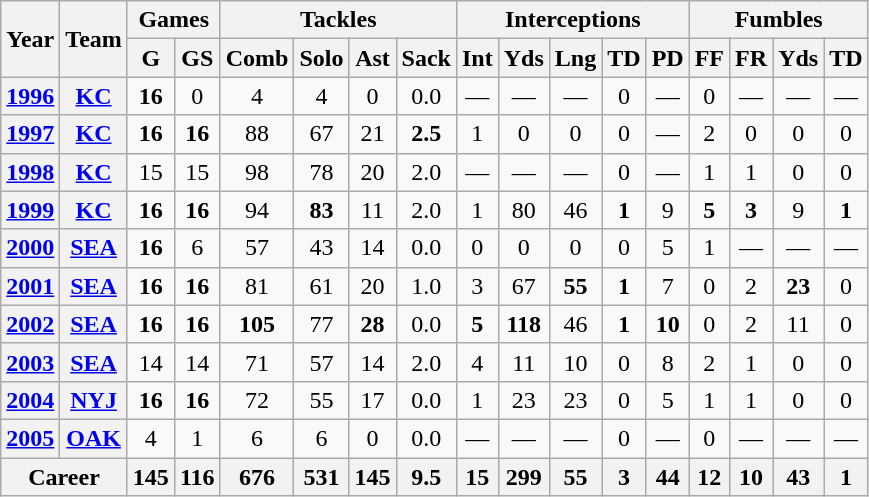<table class= "wikitable" style="text-align: center;">
<tr>
<th rowspan="2">Year</th>
<th rowspan="2">Team</th>
<th colspan="2">Games</th>
<th colspan="4">Tackles</th>
<th colspan="5">Interceptions</th>
<th colspan="4">Fumbles</th>
</tr>
<tr>
<th>G</th>
<th>GS</th>
<th>Comb</th>
<th>Solo</th>
<th>Ast</th>
<th>Sack</th>
<th>Int</th>
<th>Yds</th>
<th>Lng</th>
<th>TD</th>
<th>PD</th>
<th>FF</th>
<th>FR</th>
<th>Yds</th>
<th>TD</th>
</tr>
<tr>
<th><a href='#'>1996</a></th>
<th><a href='#'>KC</a></th>
<td><strong>16</strong></td>
<td>0</td>
<td>4</td>
<td>4</td>
<td>0</td>
<td>0.0</td>
<td>—</td>
<td>—</td>
<td>—</td>
<td>0</td>
<td>—</td>
<td>0</td>
<td>—</td>
<td>—</td>
<td>—</td>
</tr>
<tr>
<th><a href='#'>1997</a></th>
<th><a href='#'>KC</a></th>
<td><strong>16</strong></td>
<td><strong>16</strong></td>
<td>88</td>
<td>67</td>
<td>21</td>
<td><strong>2.5</strong></td>
<td>1</td>
<td>0</td>
<td>0</td>
<td>0</td>
<td>—</td>
<td>2</td>
<td>0</td>
<td>0</td>
<td>0</td>
</tr>
<tr>
<th><a href='#'>1998</a></th>
<th><a href='#'>KC</a></th>
<td>15</td>
<td>15</td>
<td>98</td>
<td>78</td>
<td>20</td>
<td>2.0</td>
<td>—</td>
<td>—</td>
<td>—</td>
<td>0</td>
<td>—</td>
<td>1</td>
<td>1</td>
<td>0</td>
<td>0</td>
</tr>
<tr>
<th><a href='#'>1999</a></th>
<th><a href='#'>KC</a></th>
<td><strong>16</strong></td>
<td><strong>16</strong></td>
<td>94</td>
<td><strong>83</strong></td>
<td>11</td>
<td>2.0</td>
<td>1</td>
<td>80</td>
<td>46</td>
<td><strong>1</strong></td>
<td>9</td>
<td><strong>5</strong></td>
<td><strong>3</strong></td>
<td>9</td>
<td><strong>1</strong></td>
</tr>
<tr>
<th><a href='#'>2000</a></th>
<th><a href='#'>SEA</a></th>
<td><strong>16</strong></td>
<td>6</td>
<td>57</td>
<td>43</td>
<td>14</td>
<td>0.0</td>
<td>0</td>
<td>0</td>
<td>0</td>
<td>0</td>
<td>5</td>
<td>1</td>
<td>—</td>
<td>—</td>
<td>—</td>
</tr>
<tr>
<th><a href='#'>2001</a></th>
<th><a href='#'>SEA</a></th>
<td><strong>16</strong></td>
<td><strong>16</strong></td>
<td>81</td>
<td>61</td>
<td>20</td>
<td>1.0</td>
<td>3</td>
<td>67</td>
<td><strong>55</strong></td>
<td><strong>1</strong></td>
<td>7</td>
<td>0</td>
<td>2</td>
<td><strong>23</strong></td>
<td>0</td>
</tr>
<tr>
<th><a href='#'>2002</a></th>
<th><a href='#'>SEA</a></th>
<td><strong>16</strong></td>
<td><strong>16</strong></td>
<td><strong>105</strong></td>
<td>77</td>
<td><strong>28</strong></td>
<td>0.0</td>
<td><strong>5</strong></td>
<td><strong>118</strong></td>
<td>46</td>
<td><strong>1</strong></td>
<td><strong>10</strong></td>
<td>0</td>
<td>2</td>
<td>11</td>
<td>0</td>
</tr>
<tr>
<th><a href='#'>2003</a></th>
<th><a href='#'>SEA</a></th>
<td>14</td>
<td>14</td>
<td>71</td>
<td>57</td>
<td>14</td>
<td>2.0</td>
<td>4</td>
<td>11</td>
<td>10</td>
<td>0</td>
<td>8</td>
<td>2</td>
<td>1</td>
<td>0</td>
<td>0</td>
</tr>
<tr>
<th><a href='#'>2004</a></th>
<th><a href='#'>NYJ</a></th>
<td><strong>16</strong></td>
<td><strong>16</strong></td>
<td>72</td>
<td>55</td>
<td>17</td>
<td>0.0</td>
<td>1</td>
<td>23</td>
<td>23</td>
<td>0</td>
<td>5</td>
<td>1</td>
<td>1</td>
<td>0</td>
<td>0</td>
</tr>
<tr>
<th><a href='#'>2005</a></th>
<th><a href='#'>OAK</a></th>
<td>4</td>
<td>1</td>
<td>6</td>
<td>6</td>
<td>0</td>
<td>0.0</td>
<td>—</td>
<td>—</td>
<td>—</td>
<td>0</td>
<td>—</td>
<td>0</td>
<td>—</td>
<td>—</td>
<td>—</td>
</tr>
<tr>
<th colspan="2">Career</th>
<th>145</th>
<th>116</th>
<th>676</th>
<th>531</th>
<th>145</th>
<th>9.5</th>
<th>15</th>
<th>299</th>
<th>55</th>
<th>3</th>
<th>44</th>
<th>12</th>
<th>10</th>
<th>43</th>
<th>1</th>
</tr>
</table>
